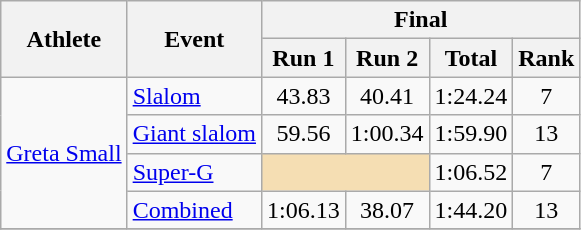<table class="wikitable">
<tr>
<th rowspan="2">Athlete</th>
<th rowspan="2">Event</th>
<th colspan="4">Final</th>
</tr>
<tr>
<th>Run 1</th>
<th>Run 2</th>
<th>Total</th>
<th>Rank</th>
</tr>
<tr>
<td rowspan=4><a href='#'>Greta Small</a></td>
<td><a href='#'>Slalom</a></td>
<td align="center">43.83</td>
<td align="center">40.41</td>
<td align="center">1:24.24</td>
<td align="center">7</td>
</tr>
<tr>
<td><a href='#'>Giant slalom</a></td>
<td align="center">59.56</td>
<td align="center">1:00.34</td>
<td align="center">1:59.90</td>
<td align="center">13</td>
</tr>
<tr>
<td><a href='#'>Super-G</a></td>
<td colspan=2 bgcolor="wheat"></td>
<td align="center">1:06.52</td>
<td align="center">7</td>
</tr>
<tr>
<td><a href='#'>Combined</a></td>
<td align="center">1:06.13</td>
<td align="center">38.07</td>
<td align="center">1:44.20</td>
<td align="center">13</td>
</tr>
<tr>
</tr>
</table>
